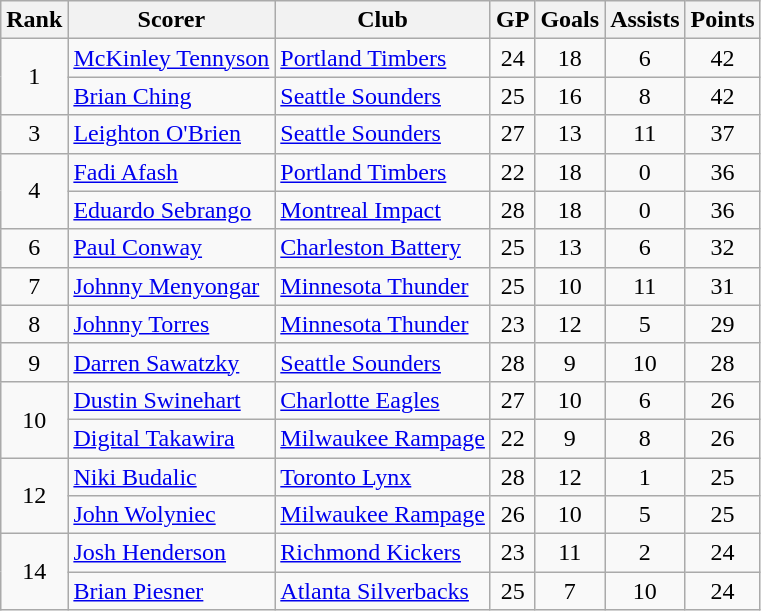<table class="wikitable">
<tr>
<th>Rank</th>
<th>Scorer</th>
<th>Club</th>
<th>GP</th>
<th>Goals</th>
<th>Assists</th>
<th>Points</th>
</tr>
<tr>
<td rowspan=2 align=center>1</td>
<td><a href='#'>McKinley Tennyson</a></td>
<td><a href='#'>Portland Timbers</a></td>
<td align=center>24</td>
<td align=center>18</td>
<td align=center>6</td>
<td align=center>42</td>
</tr>
<tr>
<td><a href='#'>Brian Ching</a></td>
<td><a href='#'>Seattle Sounders</a></td>
<td align=center>25</td>
<td align=center>16</td>
<td align=center>8</td>
<td align=center>42</td>
</tr>
<tr>
<td align=center>3</td>
<td><a href='#'>Leighton O'Brien</a></td>
<td><a href='#'>Seattle Sounders</a></td>
<td align=center>27</td>
<td align=center>13</td>
<td align=center>11</td>
<td align=center>37</td>
</tr>
<tr>
<td rowspan=2 align=center>4</td>
<td><a href='#'>Fadi Afash</a></td>
<td><a href='#'>Portland Timbers</a></td>
<td align=center>22</td>
<td align=center>18</td>
<td align=center>0</td>
<td align=center>36</td>
</tr>
<tr>
<td><a href='#'>Eduardo Sebrango</a></td>
<td><a href='#'>Montreal Impact</a></td>
<td align=center>28</td>
<td align=center>18</td>
<td align=center>0</td>
<td align=center>36</td>
</tr>
<tr>
<td align=center>6</td>
<td><a href='#'>Paul Conway</a></td>
<td><a href='#'>Charleston Battery</a></td>
<td align=center>25</td>
<td align=center>13</td>
<td align=center>6</td>
<td align=center>32</td>
</tr>
<tr>
<td align=center>7</td>
<td><a href='#'>Johnny Menyongar</a></td>
<td><a href='#'>Minnesota Thunder</a></td>
<td align=center>25</td>
<td align=center>10</td>
<td align=center>11</td>
<td align=center>31</td>
</tr>
<tr>
<td align=center>8</td>
<td><a href='#'>Johnny Torres</a></td>
<td><a href='#'>Minnesota Thunder</a></td>
<td align=center>23</td>
<td align=center>12</td>
<td align=center>5</td>
<td align=center>29</td>
</tr>
<tr>
<td align=center>9</td>
<td><a href='#'>Darren Sawatzky</a></td>
<td><a href='#'>Seattle Sounders</a></td>
<td align=center>28</td>
<td align=center>9</td>
<td align=center>10</td>
<td align=center>28</td>
</tr>
<tr>
<td rowspan=2 align=center>10</td>
<td><a href='#'>Dustin Swinehart</a></td>
<td><a href='#'>Charlotte Eagles</a></td>
<td align=center>27</td>
<td align=center>10</td>
<td align=center>6</td>
<td align=center>26</td>
</tr>
<tr>
<td><a href='#'>Digital Takawira</a></td>
<td><a href='#'>Milwaukee Rampage</a></td>
<td align=center>22</td>
<td align=center>9</td>
<td align=center>8</td>
<td align=center>26</td>
</tr>
<tr>
<td rowspan=2 align=center>12</td>
<td><a href='#'>Niki Budalic</a></td>
<td><a href='#'>Toronto Lynx</a></td>
<td align=center>28</td>
<td align=center>12</td>
<td align=center>1</td>
<td align=center>25</td>
</tr>
<tr>
<td><a href='#'>John Wolyniec</a></td>
<td><a href='#'>Milwaukee Rampage</a></td>
<td align=center>26</td>
<td align=center>10</td>
<td align=center>5</td>
<td align=center>25</td>
</tr>
<tr>
<td rowspan=2 align=center>14</td>
<td><a href='#'>Josh Henderson</a></td>
<td><a href='#'>Richmond Kickers</a></td>
<td align=center>23</td>
<td align=center>11</td>
<td align=center>2</td>
<td align=center>24</td>
</tr>
<tr>
<td><a href='#'>Brian Piesner</a></td>
<td><a href='#'>Atlanta Silverbacks</a></td>
<td align=center>25</td>
<td align=center>7</td>
<td align=center>10</td>
<td align=center>24</td>
</tr>
</table>
